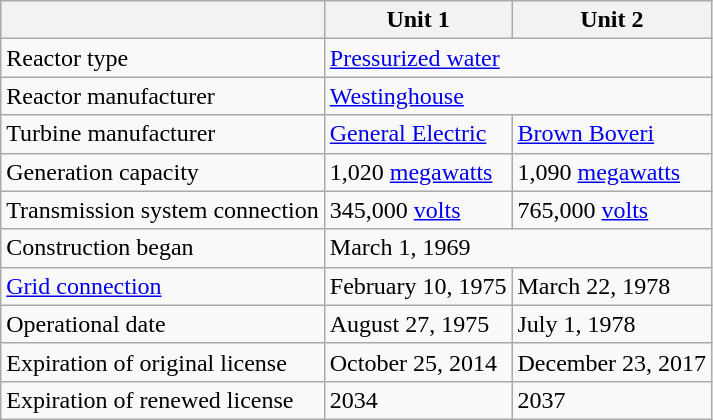<table class="wikitable">
<tr>
<th> </th>
<th>Unit 1</th>
<th>Unit 2</th>
</tr>
<tr>
<td>Reactor type</td>
<td colspan="2"><a href='#'>Pressurized water</a></td>
</tr>
<tr>
<td>Reactor manufacturer</td>
<td colspan="2"><a href='#'>Westinghouse</a></td>
</tr>
<tr>
<td>Turbine manufacturer</td>
<td><a href='#'>General Electric</a></td>
<td><a href='#'>Brown Boveri</a></td>
</tr>
<tr>
<td>Generation capacity</td>
<td>1,020 <a href='#'>megawatts</a></td>
<td>1,090 <a href='#'>megawatts</a></td>
</tr>
<tr>
<td>Transmission system connection</td>
<td>345,000 <a href='#'>volts</a></td>
<td>765,000 <a href='#'>volts</a></td>
</tr>
<tr>
<td>Construction began</td>
<td colspan="2">March 1, 1969</td>
</tr>
<tr>
<td><a href='#'>Grid connection</a></td>
<td>February 10, 1975</td>
<td>March 22, 1978</td>
</tr>
<tr>
<td>Operational date</td>
<td>August 27, 1975</td>
<td>July 1, 1978</td>
</tr>
<tr>
<td>Expiration of original license</td>
<td>October 25, 2014</td>
<td>December 23, 2017</td>
</tr>
<tr>
<td>Expiration of renewed license</td>
<td>2034</td>
<td>2037</td>
</tr>
</table>
